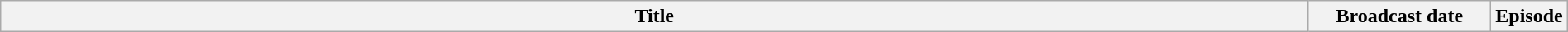<table class="wikitable plainrowheaders" style="width:100%; margin:auto;">
<tr>
<th>Title</th>
<th width="140">Broadcast date</th>
<th width="40">Episode<br>












</th>
</tr>
</table>
